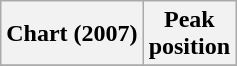<table class="wikitable sortable plainrowheaders" style="text-align:center">
<tr>
<th scope="col">Chart (2007)</th>
<th scope="col">Peak<br>position</th>
</tr>
<tr>
</tr>
</table>
